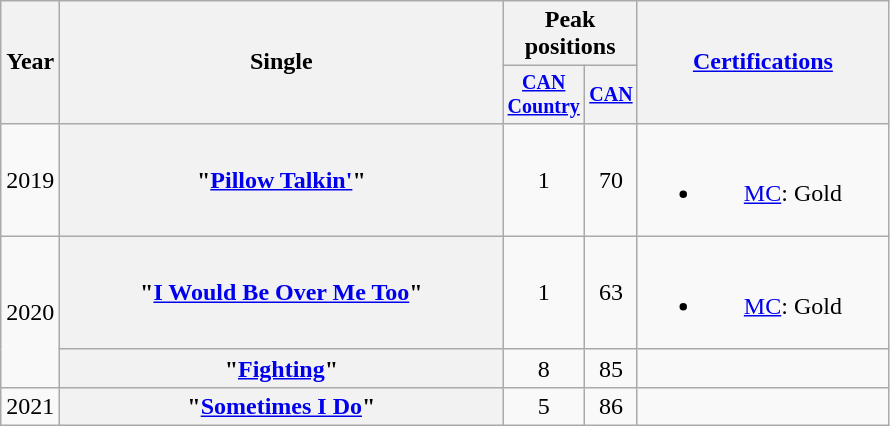<table class="wikitable plainrowheaders" style="text-align:center;">
<tr>
<th rowspan="2">Year</th>
<th rowspan="2" style="width:18em;">Single</th>
<th colspan="2">Peak<br>positions</th>
<th rowspan="2" style="width:10em;"><a href='#'>Certifications</a></th>
</tr>
<tr style="font-size:smaller;">
<th><a href='#'>CAN<br>Country</a><br></th>
<th><a href='#'>CAN</a><br></th>
</tr>
<tr>
<td>2019</td>
<th scope="row">"<a href='#'>Pillow Talkin'</a>"</th>
<td>1</td>
<td>70</td>
<td><br><ul><li><a href='#'>MC</a>: Gold</li></ul></td>
</tr>
<tr>
<td rowspan="2">2020</td>
<th scope="row">"<a href='#'>I Would Be Over Me Too</a>"</th>
<td>1</td>
<td>63</td>
<td><br><ul><li><a href='#'>MC</a>: Gold</li></ul></td>
</tr>
<tr>
<th scope="row">"<a href='#'>Fighting</a>"</th>
<td>8</td>
<td>85</td>
<td></td>
</tr>
<tr>
<td>2021</td>
<th scope="row">"<a href='#'>Sometimes I Do</a>"</th>
<td>5</td>
<td>86</td>
<td></td>
</tr>
</table>
